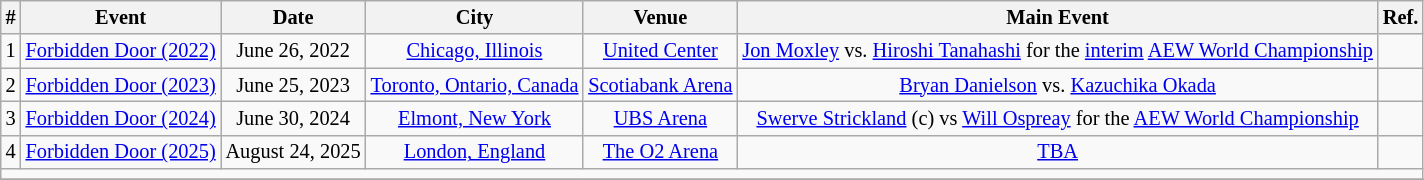<table class="sortable wikitable succession-box" style="font-size:85%; text-align:center;">
<tr>
<th>#</th>
<th>Event</th>
<th>Date</th>
<th>City</th>
<th>Venue</th>
<th>Main Event</th>
<th>Ref.</th>
</tr>
<tr>
<td>1</td>
<td><a href='#'>Forbidden Door (2022)</a></td>
<td>June 26, 2022</td>
<td><a href='#'>Chicago, Illinois</a></td>
<td><a href='#'>United Center</a></td>
<td><a href='#'>Jon Moxley</a> vs. <a href='#'>Hiroshi Tanahashi</a> for the <a href='#'>interim</a> <a href='#'>AEW World Championship</a></td>
<td></td>
</tr>
<tr>
<td>2</td>
<td><a href='#'>Forbidden Door (2023)</a></td>
<td>June 25, 2023</td>
<td><a href='#'>Toronto, Ontario, Canada</a></td>
<td><a href='#'>Scotiabank Arena</a></td>
<td><a href='#'>Bryan Danielson</a> vs. <a href='#'>Kazuchika Okada</a></td>
<td></td>
</tr>
<tr>
<td>3</td>
<td><a href='#'>Forbidden Door (2024)</a></td>
<td>June 30, 2024</td>
<td><a href='#'>Elmont, New York</a></td>
<td><a href='#'>UBS Arena</a></td>
<td><a href='#'>Swerve Strickland</a> (c) vs <a href='#'>Will Ospreay</a> for the <a href='#'>AEW World Championship</a></td>
<td></td>
</tr>
<tr>
<td>4</td>
<td><a href='#'>Forbidden Door (2025)</a></td>
<td>August 24, 2025</td>
<td><a href='#'>London, England</a></td>
<td><a href='#'>The O2 Arena</a></td>
<td><a href='#'>TBA</a></td>
<td></td>
</tr>
<tr>
<td colspan="7"></td>
</tr>
<tr>
</tr>
</table>
